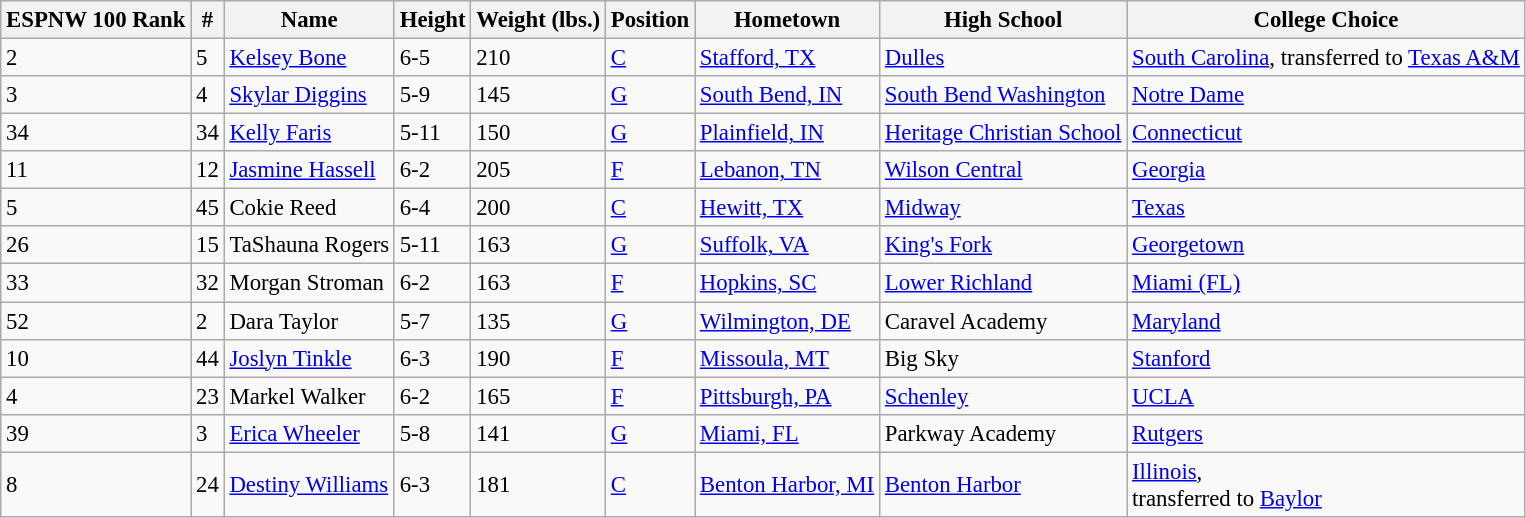<table class="wikitable sortable" style="font-size: 95%;">
<tr>
<th>ESPNW 100 Rank</th>
<th>#</th>
<th>Name</th>
<th>Height</th>
<th>Weight (lbs.)</th>
<th>Position</th>
<th>Hometown</th>
<th>High School</th>
<th>College Choice</th>
</tr>
<tr>
<td>2</td>
<td>5</td>
<td><a href='#'>Kelsey Bone</a></td>
<td>6-5</td>
<td>210</td>
<td><a href='#'>C</a></td>
<td><a href='#'>Stafford, TX</a></td>
<td><a href='#'>Dulles</a></td>
<td><a href='#'>South Carolina</a>, transferred to <a href='#'>Texas A&M</a></td>
</tr>
<tr>
<td>3</td>
<td>4</td>
<td><a href='#'>Skylar Diggins</a></td>
<td>5-9</td>
<td>145</td>
<td><a href='#'>G</a></td>
<td><a href='#'>South Bend, IN</a></td>
<td><a href='#'>South Bend Washington</a></td>
<td><a href='#'>Notre Dame</a></td>
</tr>
<tr>
<td>34</td>
<td>34</td>
<td><a href='#'>Kelly Faris</a></td>
<td>5-11</td>
<td>150</td>
<td><a href='#'>G</a></td>
<td><a href='#'>Plainfield, IN</a></td>
<td><a href='#'>Heritage Christian School</a></td>
<td><a href='#'>Connecticut</a></td>
</tr>
<tr>
<td>11</td>
<td>12</td>
<td><a href='#'>Jasmine Hassell</a></td>
<td>6-2</td>
<td>205</td>
<td><a href='#'>F</a></td>
<td><a href='#'>Lebanon, TN</a></td>
<td><a href='#'>Wilson Central</a></td>
<td><a href='#'>Georgia</a></td>
</tr>
<tr>
<td>5</td>
<td>45</td>
<td>Cokie Reed</td>
<td>6-4</td>
<td>200</td>
<td><a href='#'>C</a></td>
<td><a href='#'>Hewitt, TX</a></td>
<td><a href='#'>Midway</a></td>
<td><a href='#'>Texas</a></td>
</tr>
<tr>
<td>26</td>
<td>15</td>
<td>TaShauna Rogers</td>
<td>5-11</td>
<td>163</td>
<td><a href='#'>G</a></td>
<td><a href='#'>Suffolk, VA</a></td>
<td><a href='#'>King's Fork</a></td>
<td><a href='#'>Georgetown</a></td>
</tr>
<tr>
<td>33</td>
<td>32</td>
<td>Morgan Stroman</td>
<td>6-2</td>
<td>163</td>
<td><a href='#'>F</a></td>
<td><a href='#'>Hopkins, SC</a></td>
<td><a href='#'>Lower Richland</a></td>
<td><a href='#'>Miami (FL)</a></td>
</tr>
<tr>
<td>52</td>
<td>2</td>
<td>Dara Taylor</td>
<td>5-7</td>
<td>135</td>
<td><a href='#'>G</a></td>
<td><a href='#'>Wilmington, DE</a></td>
<td>Caravel Academy</td>
<td><a href='#'>Maryland</a></td>
</tr>
<tr>
<td>10</td>
<td>44</td>
<td><a href='#'>Joslyn Tinkle</a></td>
<td>6-3</td>
<td>190</td>
<td><a href='#'>F</a></td>
<td><a href='#'>Missoula, MT</a></td>
<td>Big Sky</td>
<td><a href='#'>Stanford</a></td>
</tr>
<tr>
<td>4</td>
<td>23</td>
<td>Markel Walker</td>
<td>6-2</td>
<td>165</td>
<td><a href='#'>F</a></td>
<td><a href='#'>Pittsburgh, PA</a></td>
<td><a href='#'>Schenley</a></td>
<td><a href='#'>UCLA</a></td>
</tr>
<tr>
<td>39</td>
<td>3</td>
<td><a href='#'>Erica Wheeler</a></td>
<td>5-8</td>
<td>141</td>
<td><a href='#'>G</a></td>
<td><a href='#'>Miami, FL</a></td>
<td>Parkway Academy</td>
<td><a href='#'>Rutgers</a></td>
</tr>
<tr>
<td>8</td>
<td>24</td>
<td><a href='#'>Destiny Williams</a></td>
<td>6-3</td>
<td>181</td>
<td><a href='#'>C</a></td>
<td><a href='#'>Benton Harbor, MI</a></td>
<td><a href='#'>Benton Harbor</a></td>
<td><a href='#'>Illinois</a>,<br>transferred to <a href='#'>Baylor</a></td>
</tr>
</table>
